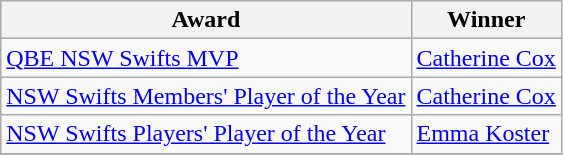<table class="wikitable collapsible">
<tr>
<th>Award</th>
<th>Winner</th>
</tr>
<tr>
<td><a href='#'>QBE NSW Swifts MVP</a></td>
<td><a href='#'>Catherine Cox</a></td>
</tr>
<tr>
<td><a href='#'>NSW Swifts Members' Player of the Year</a></td>
<td><a href='#'>Catherine Cox</a></td>
</tr>
<tr>
<td><a href='#'>NSW Swifts Players' Player of the Year</a></td>
<td><a href='#'>Emma Koster</a></td>
</tr>
<tr>
</tr>
</table>
